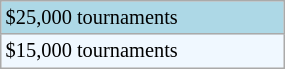<table class="wikitable" style="font-size:85%; width:15%;">
<tr style="background:lightblue;">
<td>$25,000 tournaments</td>
</tr>
<tr style="background:#f0f8ff;">
<td>$15,000 tournaments</td>
</tr>
</table>
